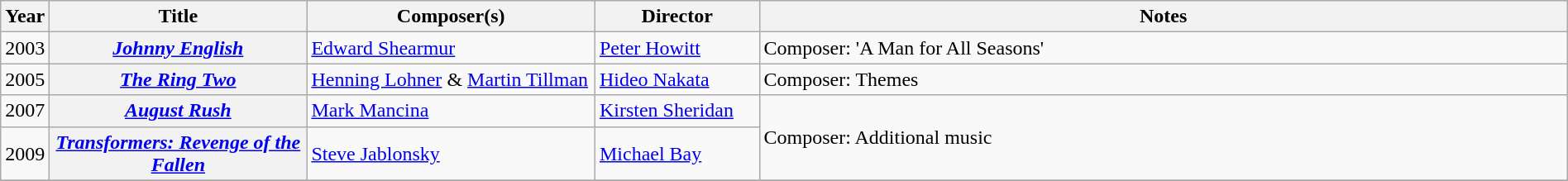<table class="wikitable sortable" width=100%>
<tr>
<th width="30">Year</th>
<th width="200">Title</th>
<th width="225">Composer(s)</th>
<th width="125">Director</th>
<th>Notes</th>
</tr>
<tr>
<td>2003</td>
<th><em><a href='#'>Johnny English</a></em></th>
<td><a href='#'>Edward Shearmur</a></td>
<td><a href='#'>Peter Howitt</a></td>
<td>Composer: 'A Man for All Seasons'</td>
</tr>
<tr>
<td>2005</td>
<th><em><a href='#'>The Ring Two</a></em></th>
<td><a href='#'>Henning Lohner</a> & <a href='#'>Martin Tillman</a></td>
<td><a href='#'>Hideo Nakata</a></td>
<td>Composer: Themes</td>
</tr>
<tr>
<td>2007</td>
<th><em><a href='#'>August Rush</a></em></th>
<td><a href='#'>Mark Mancina</a></td>
<td><a href='#'>Kirsten Sheridan</a></td>
<td rowspan="2">Composer: Additional music</td>
</tr>
<tr>
<td>2009</td>
<th><em><a href='#'>Transformers: Revenge of the Fallen</a></em></th>
<td><a href='#'>Steve Jablonsky</a></td>
<td><a href='#'>Michael Bay</a></td>
</tr>
<tr>
</tr>
</table>
